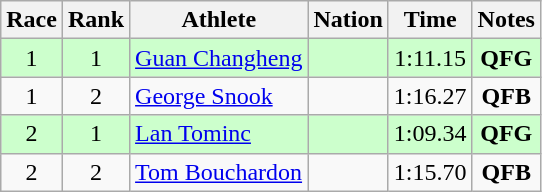<table class="wikitable sortable" style="text-align:center;">
<tr>
<th>Race</th>
<th>Rank</th>
<th>Athlete</th>
<th>Nation</th>
<th>Time</th>
<th>Notes</th>
</tr>
<tr bgcolor=ccffcc>
<td>1</td>
<td>1</td>
<td align=left><a href='#'>Guan Changheng</a></td>
<td align=left></td>
<td>1:11.15</td>
<td><strong>QFG</strong></td>
</tr>
<tr>
<td>1</td>
<td>2</td>
<td align=left><a href='#'>George Snook</a></td>
<td align=left></td>
<td>1:16.27</td>
<td><strong>QFB</strong></td>
</tr>
<tr bgcolor=ccffcc>
<td>2</td>
<td>1</td>
<td align=left><a href='#'>Lan Tominc</a></td>
<td align=left></td>
<td>1:09.34</td>
<td><strong>QFG</strong></td>
</tr>
<tr>
<td>2</td>
<td>2</td>
<td align=left><a href='#'>Tom Bouchardon</a></td>
<td align=left></td>
<td>1:15.70</td>
<td><strong>QFB</strong></td>
</tr>
</table>
